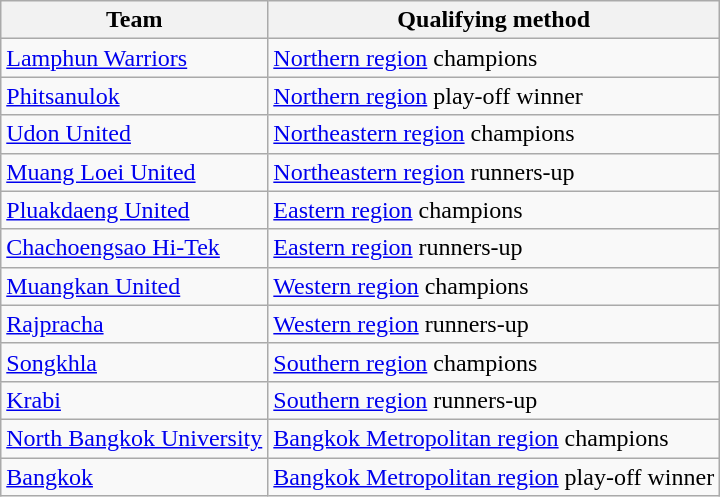<table class="wikitable">
<tr>
<th>Team</th>
<th>Qualifying method</th>
</tr>
<tr>
<td><a href='#'>Lamphun Warriors</a></td>
<td><a href='#'>Northern region</a> champions</td>
</tr>
<tr>
<td><a href='#'>Phitsanulok</a></td>
<td><a href='#'>Northern region</a> play-off winner</td>
</tr>
<tr>
<td><a href='#'>Udon United</a></td>
<td><a href='#'>Northeastern region</a> champions</td>
</tr>
<tr>
<td><a href='#'>Muang Loei United</a></td>
<td><a href='#'>Northeastern region</a> runners-up</td>
</tr>
<tr>
<td><a href='#'>Pluakdaeng United</a></td>
<td><a href='#'>Eastern region</a> champions</td>
</tr>
<tr>
<td><a href='#'>Chachoengsao Hi-Tek</a></td>
<td><a href='#'>Eastern region</a> runners-up</td>
</tr>
<tr>
<td><a href='#'>Muangkan United</a></td>
<td><a href='#'>Western region</a> champions</td>
</tr>
<tr>
<td><a href='#'>Rajpracha</a></td>
<td><a href='#'>Western region</a> runners-up</td>
</tr>
<tr>
<td><a href='#'>Songkhla</a></td>
<td><a href='#'>Southern region</a> champions</td>
</tr>
<tr>
<td><a href='#'>Krabi</a></td>
<td><a href='#'>Southern region</a> runners-up</td>
</tr>
<tr>
<td><a href='#'>North Bangkok University</a></td>
<td><a href='#'>Bangkok Metropolitan region</a> champions</td>
</tr>
<tr>
<td><a href='#'>Bangkok</a></td>
<td><a href='#'>Bangkok Metropolitan region</a> play-off winner</td>
</tr>
</table>
